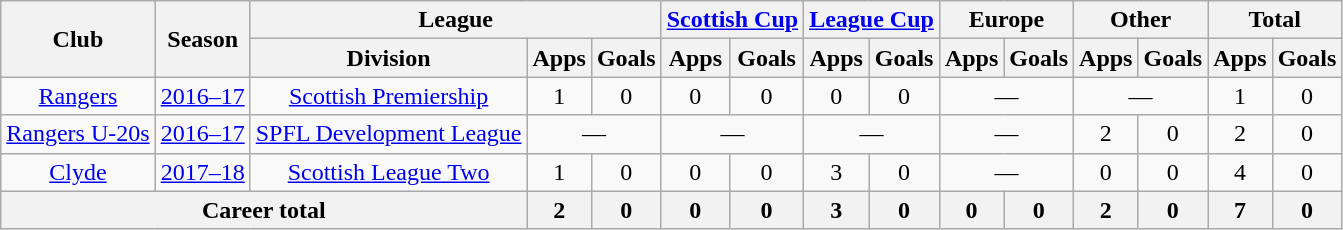<table class=wikitable style="text-align:center">
<tr>
<th rowspan=2>Club</th>
<th rowspan=2>Season</th>
<th colspan=3>League</th>
<th colspan=2><a href='#'>Scottish Cup</a></th>
<th colspan=2><a href='#'>League Cup</a></th>
<th colspan=2>Europe</th>
<th colspan=2>Other</th>
<th colspan=2>Total</th>
</tr>
<tr>
<th>Division</th>
<th>Apps</th>
<th>Goals</th>
<th>Apps</th>
<th>Goals</th>
<th>Apps</th>
<th>Goals</th>
<th>Apps</th>
<th>Goals</th>
<th>Apps</th>
<th>Goals</th>
<th>Apps</th>
<th>Goals</th>
</tr>
<tr>
<td><a href='#'>Rangers</a></td>
<td><a href='#'>2016–17</a></td>
<td><a href='#'>Scottish Premiership</a></td>
<td>1</td>
<td>0</td>
<td>0</td>
<td>0</td>
<td>0</td>
<td>0</td>
<td colspan=2>—</td>
<td colspan=2>—</td>
<td>1</td>
<td>0</td>
</tr>
<tr>
<td><a href='#'>Rangers U-20s</a></td>
<td><a href='#'>2016–17</a></td>
<td><a href='#'>SPFL Development League</a></td>
<td colspan=2>—</td>
<td colspan=2>—</td>
<td colspan=2>—</td>
<td colspan=2>—</td>
<td>2</td>
<td>0</td>
<td>2</td>
<td>0</td>
</tr>
<tr>
<td><a href='#'>Clyde</a></td>
<td><a href='#'>2017–18</a></td>
<td><a href='#'>Scottish League Two</a></td>
<td>1</td>
<td>0</td>
<td>0</td>
<td>0</td>
<td>3</td>
<td>0</td>
<td colspan=2>—</td>
<td>0</td>
<td>0</td>
<td>4</td>
<td>0</td>
</tr>
<tr>
<th colspan=3>Career total</th>
<th>2</th>
<th>0</th>
<th>0</th>
<th>0</th>
<th>3</th>
<th>0</th>
<th>0</th>
<th>0</th>
<th>2</th>
<th>0</th>
<th>7</th>
<th>0</th>
</tr>
</table>
